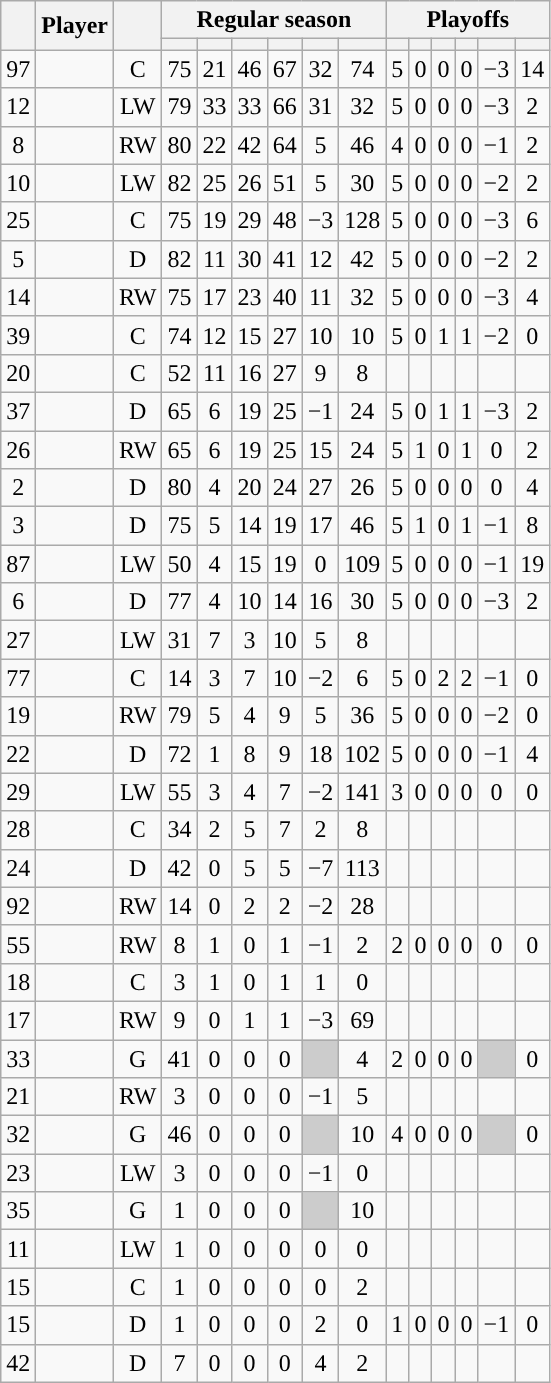<table class="wikitable sortable plainrowheaders" style="text-align:center;">
<tr>
<th scope="col" data-sort-type="number" rowspan="2"></th>
<th scope="col" rowspan="2">Player</th>
<th scope="col" rowspan="2"></th>
<th scope=colgroup colspan=6>Regular season</th>
<th scope=colgroup colspan=6>Playoffs</th>
</tr>
<tr>
<th scope="col" data-sort-type="number"></th>
<th scope="col" data-sort-type="number"></th>
<th scope="col" data-sort-type="number"></th>
<th scope="col" data-sort-type="number"></th>
<th scope="col" data-sort-type="number"></th>
<th scope="col" data-sort-type="number"></th>
<th scope="col" data-sort-type="number"></th>
<th scope="col" data-sort-type="number"></th>
<th scope="col" data-sort-type="number"></th>
<th scope="col" data-sort-type="number"></th>
<th scope="col" data-sort-type="number"></th>
<th scope="col" data-sort-type="number"></th>
</tr>
<tr>
<td scope="row">97</td>
<td align="left"></td>
<td>C</td>
<td>75</td>
<td>21</td>
<td>46</td>
<td>67</td>
<td>32</td>
<td>74</td>
<td>5</td>
<td>0</td>
<td>0</td>
<td>0</td>
<td>−3</td>
<td>14</td>
</tr>
<tr>
<td scope="row">12</td>
<td align="left"></td>
<td>LW</td>
<td>79</td>
<td>33</td>
<td>33</td>
<td>66</td>
<td>31</td>
<td>32</td>
<td>5</td>
<td>0</td>
<td>0</td>
<td>0</td>
<td>−3</td>
<td>2</td>
</tr>
<tr>
<td scope="row">8</td>
<td align="left"></td>
<td>RW</td>
<td>80</td>
<td>22</td>
<td>42</td>
<td>64</td>
<td>5</td>
<td>46</td>
<td>4</td>
<td>0</td>
<td>0</td>
<td>0</td>
<td>−1</td>
<td>2</td>
</tr>
<tr>
<td scope="row">10</td>
<td align="left"></td>
<td>LW</td>
<td>82</td>
<td>25</td>
<td>26</td>
<td>51</td>
<td>5</td>
<td>30</td>
<td>5</td>
<td>0</td>
<td>0</td>
<td>0</td>
<td>−2</td>
<td>2</td>
</tr>
<tr>
<td scope="row">25</td>
<td align="left"></td>
<td>C</td>
<td>75</td>
<td>19</td>
<td>29</td>
<td>48</td>
<td>−3</td>
<td>128</td>
<td>5</td>
<td>0</td>
<td>0</td>
<td>0</td>
<td>−3</td>
<td>6</td>
</tr>
<tr>
<td scope="row">5</td>
<td align="left"></td>
<td>D</td>
<td>82</td>
<td>11</td>
<td>30</td>
<td>41</td>
<td>12</td>
<td>42</td>
<td>5</td>
<td>0</td>
<td>0</td>
<td>0</td>
<td>−2</td>
<td>2</td>
</tr>
<tr>
<td scope="row">14</td>
<td align="left"></td>
<td>RW</td>
<td>75</td>
<td>17</td>
<td>23</td>
<td>40</td>
<td>11</td>
<td>32</td>
<td>5</td>
<td>0</td>
<td>0</td>
<td>0</td>
<td>−3</td>
<td>4</td>
</tr>
<tr>
<td scope="row">39</td>
<td align="left"></td>
<td>C</td>
<td>74</td>
<td>12</td>
<td>15</td>
<td>27</td>
<td>10</td>
<td>10</td>
<td>5</td>
<td>0</td>
<td>1</td>
<td>1</td>
<td>−2</td>
<td>0</td>
</tr>
<tr>
<td scope="row">20</td>
<td align="left"></td>
<td>C</td>
<td>52</td>
<td>11</td>
<td>16</td>
<td>27</td>
<td>9</td>
<td>8</td>
<td></td>
<td></td>
<td></td>
<td></td>
<td></td>
<td></td>
</tr>
<tr>
<td scope="row">37</td>
<td align="left"></td>
<td>D</td>
<td>65</td>
<td>6</td>
<td>19</td>
<td>25</td>
<td>−1</td>
<td>24</td>
<td>5</td>
<td>0</td>
<td>1</td>
<td>1</td>
<td>−3</td>
<td>2</td>
</tr>
<tr>
<td scope="row">26</td>
<td align="left"></td>
<td>RW</td>
<td>65</td>
<td>6</td>
<td>19</td>
<td>25</td>
<td>15</td>
<td>24</td>
<td>5</td>
<td>1</td>
<td>0</td>
<td>1</td>
<td>0</td>
<td>2</td>
</tr>
<tr>
<td scope="row">2</td>
<td align="left"></td>
<td>D</td>
<td>80</td>
<td>4</td>
<td>20</td>
<td>24</td>
<td>27</td>
<td>26</td>
<td>5</td>
<td>0</td>
<td>0</td>
<td>0</td>
<td>0</td>
<td>4</td>
</tr>
<tr>
<td scope="row">3</td>
<td align="left"></td>
<td>D</td>
<td>75</td>
<td>5</td>
<td>14</td>
<td>19</td>
<td>17</td>
<td>46</td>
<td>5</td>
<td>1</td>
<td>0</td>
<td>1</td>
<td>−1</td>
<td>8</td>
</tr>
<tr>
<td scope="row">87</td>
<td align="left"></td>
<td>LW</td>
<td>50</td>
<td>4</td>
<td>15</td>
<td>19</td>
<td>0</td>
<td>109</td>
<td>5</td>
<td>0</td>
<td>0</td>
<td>0</td>
<td>−1</td>
<td>19</td>
</tr>
<tr>
<td scope="row">6</td>
<td align="left"></td>
<td>D</td>
<td>77</td>
<td>4</td>
<td>10</td>
<td>14</td>
<td>16</td>
<td>30</td>
<td>5</td>
<td>0</td>
<td>0</td>
<td>0</td>
<td>−3</td>
<td>2</td>
</tr>
<tr>
<td scope="row">27</td>
<td align="left"></td>
<td>LW</td>
<td>31</td>
<td>7</td>
<td>3</td>
<td>10</td>
<td>5</td>
<td>8</td>
<td></td>
<td></td>
<td></td>
<td></td>
<td></td>
<td></td>
</tr>
<tr>
<td scope="row">77</td>
<td align="left"></td>
<td>C</td>
<td>14</td>
<td>3</td>
<td>7</td>
<td>10</td>
<td>−2</td>
<td>6</td>
<td>5</td>
<td>0</td>
<td>2</td>
<td>2</td>
<td>−1</td>
<td>0</td>
</tr>
<tr>
<td scope="row">19</td>
<td align="left"></td>
<td>RW</td>
<td>79</td>
<td>5</td>
<td>4</td>
<td>9</td>
<td>5</td>
<td>36</td>
<td>5</td>
<td>0</td>
<td>0</td>
<td>0</td>
<td>−2</td>
<td>0</td>
</tr>
<tr>
<td scope="row">22</td>
<td align="left"></td>
<td>D</td>
<td>72</td>
<td>1</td>
<td>8</td>
<td>9</td>
<td>18</td>
<td>102</td>
<td>5</td>
<td>0</td>
<td>0</td>
<td>0</td>
<td>−1</td>
<td>4</td>
</tr>
<tr>
<td scope="row">29</td>
<td align="left"></td>
<td>LW</td>
<td>55</td>
<td>3</td>
<td>4</td>
<td>7</td>
<td>−2</td>
<td>141</td>
<td>3</td>
<td>0</td>
<td>0</td>
<td>0</td>
<td>0</td>
<td>0</td>
</tr>
<tr>
<td scope="row">28</td>
<td align="left"></td>
<td>C</td>
<td>34</td>
<td>2</td>
<td>5</td>
<td>7</td>
<td>2</td>
<td>8</td>
<td></td>
<td></td>
<td></td>
<td></td>
<td></td>
<td></td>
</tr>
<tr>
<td scope="row">24</td>
<td align="left"></td>
<td>D</td>
<td>42</td>
<td>0</td>
<td>5</td>
<td>5</td>
<td>−7</td>
<td>113</td>
<td></td>
<td></td>
<td></td>
<td></td>
<td></td>
<td></td>
</tr>
<tr>
<td scope="row">92</td>
<td align="left"></td>
<td>RW</td>
<td>14</td>
<td>0</td>
<td>2</td>
<td>2</td>
<td>−2</td>
<td>28</td>
<td></td>
<td></td>
<td></td>
<td></td>
<td></td>
<td></td>
</tr>
<tr>
<td scope="row">55</td>
<td align="left"></td>
<td>RW</td>
<td>8</td>
<td>1</td>
<td>0</td>
<td>1</td>
<td>−1</td>
<td>2</td>
<td>2</td>
<td>0</td>
<td>0</td>
<td>0</td>
<td>0</td>
<td>0</td>
</tr>
<tr>
<td scope="row">18</td>
<td align="left"></td>
<td>C</td>
<td>3</td>
<td>1</td>
<td>0</td>
<td>1</td>
<td>1</td>
<td>0</td>
<td></td>
<td></td>
<td></td>
<td></td>
<td></td>
<td></td>
</tr>
<tr>
<td scope="row">17</td>
<td align="left"></td>
<td>RW</td>
<td>9</td>
<td>0</td>
<td>1</td>
<td>1</td>
<td>−3</td>
<td>69</td>
<td></td>
<td></td>
<td></td>
<td></td>
<td></td>
<td></td>
</tr>
<tr>
<td scope="row">33</td>
<td align="left"></td>
<td>G</td>
<td>41</td>
<td>0</td>
<td>0</td>
<td>0</td>
<td style="background:#ccc"></td>
<td>4</td>
<td>2</td>
<td>0</td>
<td>0</td>
<td>0</td>
<td style="background:#ccc"></td>
<td>0</td>
</tr>
<tr>
<td scope="row">21</td>
<td align="left"></td>
<td>RW</td>
<td>3</td>
<td>0</td>
<td>0</td>
<td>0</td>
<td>−1</td>
<td>5</td>
<td></td>
<td></td>
<td></td>
<td></td>
<td></td>
<td></td>
</tr>
<tr>
<td scope="row">32</td>
<td align="left"></td>
<td>G</td>
<td>46</td>
<td>0</td>
<td>0</td>
<td>0</td>
<td style="background:#ccc"></td>
<td>10</td>
<td>4</td>
<td>0</td>
<td>0</td>
<td>0</td>
<td style="background:#ccc"></td>
<td>0</td>
</tr>
<tr>
<td scope="row">23</td>
<td align="left"></td>
<td>LW</td>
<td>3</td>
<td>0</td>
<td>0</td>
<td>0</td>
<td>−1</td>
<td>0</td>
<td></td>
<td></td>
<td></td>
<td></td>
<td></td>
<td></td>
</tr>
<tr>
<td scope="row">35</td>
<td align="left"></td>
<td>G</td>
<td>1</td>
<td>0</td>
<td>0</td>
<td>0</td>
<td style="background:#ccc"></td>
<td>10</td>
<td></td>
<td></td>
<td></td>
<td></td>
<td></td>
<td></td>
</tr>
<tr>
<td scope="row">11</td>
<td align="left"></td>
<td>LW</td>
<td>1</td>
<td>0</td>
<td>0</td>
<td>0</td>
<td>0</td>
<td>0</td>
<td></td>
<td></td>
<td></td>
<td></td>
<td></td>
<td></td>
</tr>
<tr>
<td scope="row">15</td>
<td align="left"></td>
<td>C</td>
<td>1</td>
<td>0</td>
<td>0</td>
<td>0</td>
<td>0</td>
<td>2</td>
<td></td>
<td></td>
<td></td>
<td></td>
<td></td>
<td></td>
</tr>
<tr>
<td scope="row">15</td>
<td align="left"></td>
<td>D</td>
<td>1</td>
<td>0</td>
<td>0</td>
<td>0</td>
<td>2</td>
<td>0</td>
<td>1</td>
<td>0</td>
<td>0</td>
<td>0</td>
<td>−1</td>
<td>0</td>
</tr>
<tr>
<td scope="row">42</td>
<td align="left"></td>
<td>D</td>
<td>7</td>
<td>0</td>
<td>0</td>
<td>0</td>
<td>4</td>
<td>2</td>
<td></td>
<td></td>
<td></td>
<td></td>
<td></td>
<td></td>
</tr>
</table>
